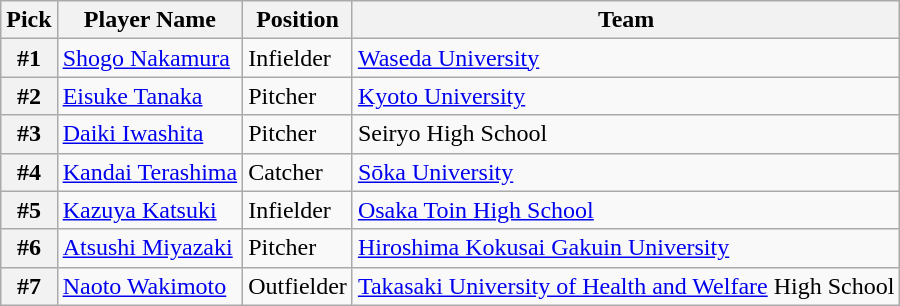<table class="wikitable">
<tr>
<th>Pick</th>
<th>Player Name</th>
<th>Position</th>
<th>Team</th>
</tr>
<tr>
<th>#1</th>
<td><a href='#'>Shogo Nakamura</a></td>
<td>Infielder</td>
<td><a href='#'>Waseda University</a></td>
</tr>
<tr>
<th>#2</th>
<td><a href='#'>Eisuke Tanaka</a></td>
<td>Pitcher</td>
<td><a href='#'>Kyoto University</a></td>
</tr>
<tr>
<th>#3</th>
<td><a href='#'>Daiki Iwashita</a></td>
<td>Pitcher</td>
<td>Seiryo High School</td>
</tr>
<tr>
<th>#4</th>
<td><a href='#'>Kandai Terashima</a></td>
<td>Catcher</td>
<td><a href='#'>Sōka University</a></td>
</tr>
<tr>
<th>#5</th>
<td><a href='#'>Kazuya Katsuki</a></td>
<td>Infielder</td>
<td><a href='#'>Osaka Toin High School</a></td>
</tr>
<tr>
<th>#6</th>
<td><a href='#'>Atsushi Miyazaki</a></td>
<td>Pitcher</td>
<td><a href='#'>Hiroshima Kokusai Gakuin University</a></td>
</tr>
<tr>
<th>#7</th>
<td><a href='#'>Naoto Wakimoto</a></td>
<td>Outfielder</td>
<td><a href='#'>Takasaki University of Health and Welfare</a> High School</td>
</tr>
</table>
